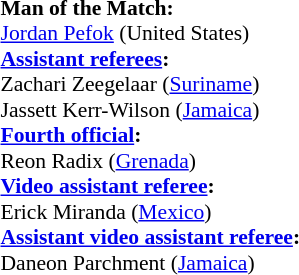<table style="width:100%; font-size:90%;">
<tr>
<td><br><strong>Man of the Match:</strong>
<br><a href='#'>Jordan Pefok</a> (United States)<br><strong><a href='#'>Assistant referees</a>:</strong>
<br>Zachari Zeegelaar (<a href='#'>Suriname</a>)
<br>Jassett Kerr-Wilson (<a href='#'>Jamaica</a>)
<br><strong><a href='#'>Fourth official</a>:</strong>
<br>Reon Radix (<a href='#'>Grenada</a>)
<br><strong><a href='#'>Video assistant referee</a>:</strong>
<br>Erick Miranda (<a href='#'>Mexico</a>)
<br><strong><a href='#'>Assistant video assistant referee</a>:</strong>
<br>Daneon Parchment (<a href='#'>Jamaica</a>)</td>
</tr>
</table>
